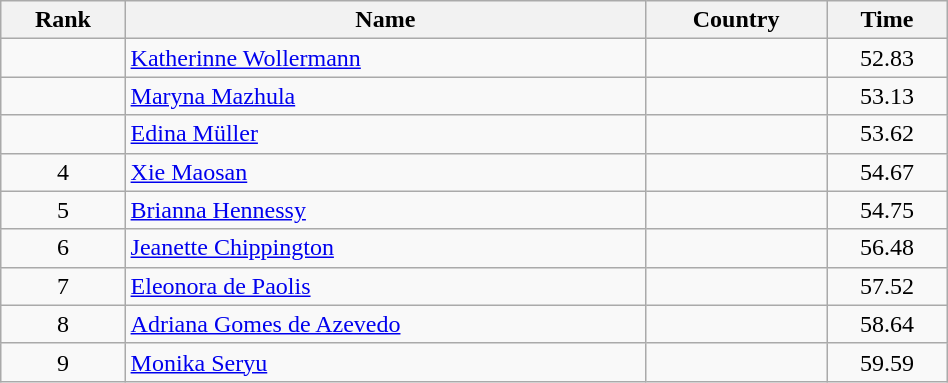<table class="wikitable" style="text-align:center;width: 50%">
<tr>
<th>Rank</th>
<th>Name</th>
<th>Country</th>
<th>Time</th>
</tr>
<tr>
<td></td>
<td align="left"><a href='#'>Katherinne Wollermann</a></td>
<td align="left"></td>
<td>52.83</td>
</tr>
<tr>
<td></td>
<td align="left"><a href='#'>Maryna Mazhula</a></td>
<td align="left"></td>
<td>53.13</td>
</tr>
<tr>
<td></td>
<td align="left"><a href='#'>Edina Müller</a></td>
<td align="left"></td>
<td>53.62</td>
</tr>
<tr>
<td>4</td>
<td align="left"><a href='#'>Xie Maosan</a></td>
<td align="left"></td>
<td>54.67</td>
</tr>
<tr>
<td>5</td>
<td align="left"><a href='#'>Brianna Hennessy</a></td>
<td align="left"></td>
<td>54.75</td>
</tr>
<tr>
<td>6</td>
<td align="left"><a href='#'>Jeanette Chippington</a></td>
<td align="left"></td>
<td>56.48</td>
</tr>
<tr>
<td>7</td>
<td align="left"><a href='#'>Eleonora de Paolis</a></td>
<td align="left"></td>
<td>57.52</td>
</tr>
<tr>
<td>8</td>
<td align="left"><a href='#'>Adriana Gomes de Azevedo</a></td>
<td align="left"></td>
<td>58.64</td>
</tr>
<tr>
<td>9</td>
<td align="left"><a href='#'>Monika Seryu</a></td>
<td align="left"></td>
<td>59.59</td>
</tr>
</table>
